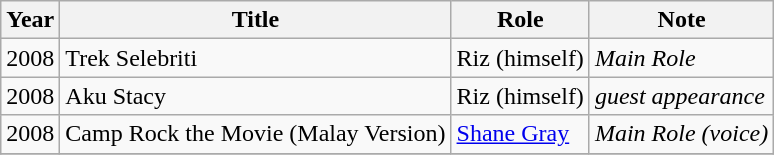<table class="wikitable">
<tr>
<th>Year</th>
<th>Title</th>
<th>Role</th>
<th>Note</th>
</tr>
<tr>
<td rowspan="1">2008</td>
<td>Trek Selebriti</td>
<td>Riz (himself)</td>
<td><em>Main Role</em></td>
</tr>
<tr>
<td rowspan="1">2008</td>
<td>Aku Stacy</td>
<td>Riz (himself)</td>
<td><em>guest appearance</em></td>
</tr>
<tr>
<td rowspan="1">2008</td>
<td>Camp Rock the Movie (Malay Version)</td>
<td><a href='#'>Shane Gray</a></td>
<td><em>Main Role (voice)</em></td>
</tr>
<tr>
</tr>
</table>
